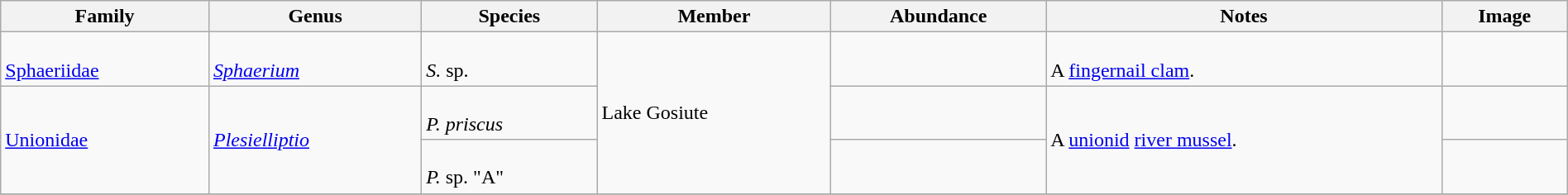<table class="wikitable" style="margin:auto;width:100%;">
<tr>
<th>Family</th>
<th>Genus</th>
<th>Species</th>
<th>Member</th>
<th>Abundance</th>
<th>Notes</th>
<th>Image</th>
</tr>
<tr>
<td><br><a href='#'>Sphaeriidae</a></td>
<td><br><em><a href='#'>Sphaerium</a></em></td>
<td><br><em>S.</em> sp.</td>
<td rowspan=3>Lake Gosiute</td>
<td></td>
<td><br>A <a href='#'>fingernail clam</a>.</td>
<td><br></td>
</tr>
<tr>
<td rowspan=2><a href='#'>Unionidae</a></td>
<td rowspan=2><em><a href='#'>Plesielliptio</a></em></td>
<td><br><em>P. priscus</em></td>
<td></td>
<td rowspan=2>A <a href='#'>unionid</a> <a href='#'>river mussel</a>.</td>
<td></td>
</tr>
<tr>
<td><br><em>P.</em> sp. "A"</td>
<td></td>
<td></td>
</tr>
<tr>
</tr>
</table>
